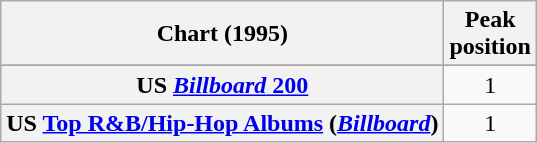<table class="wikitable sortable plainrowheaders" style="text-align:center">
<tr>
<th scope="col">Chart (1995)</th>
<th scope="col">Peak<br> position</th>
</tr>
<tr>
</tr>
<tr>
</tr>
<tr>
</tr>
<tr>
<th scope="row">US <a href='#'><em>Billboard</em> 200</a></th>
<td>1</td>
</tr>
<tr>
<th scope="row">US <a href='#'>Top R&B/Hip-Hop Albums</a> (<em><a href='#'>Billboard</a></em>)</th>
<td>1</td>
</tr>
</table>
